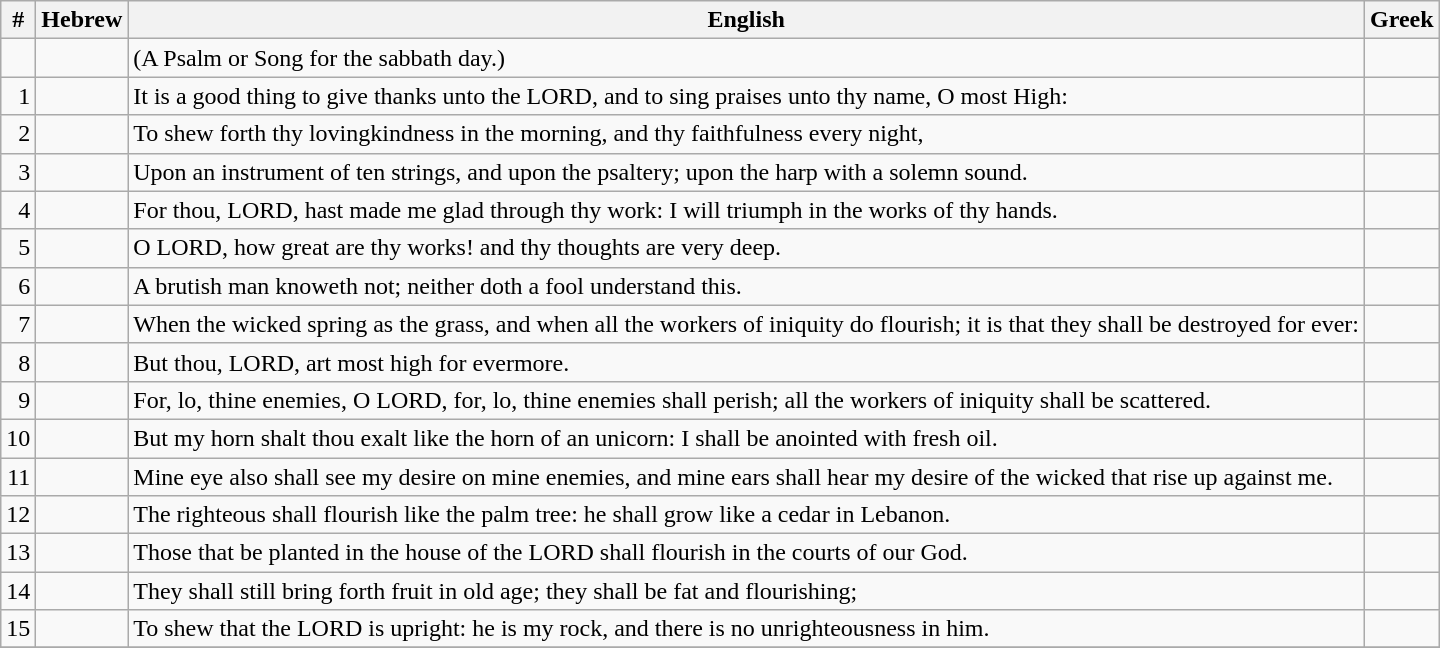<table class=wikitable>
<tr>
<th>#</th>
<th>Hebrew</th>
<th>English</th>
<th>Greek</th>
</tr>
<tr>
<td style="text-align:right"></td>
<td style="text-align:right"></td>
<td>(A Psalm or Song for the sabbath day.)</td>
<td></td>
</tr>
<tr>
<td style="text-align:right">1</td>
<td style="text-align:right"></td>
<td>It is a good thing to give thanks unto the LORD, and to sing praises unto thy name, O most High:</td>
<td></td>
</tr>
<tr>
<td style="text-align:right">2</td>
<td style="text-align:right"></td>
<td>To shew forth thy lovingkindness in the morning, and thy faithfulness every night,</td>
<td></td>
</tr>
<tr>
<td style="text-align:right">3</td>
<td style="text-align:right"></td>
<td>Upon an instrument of ten strings, and upon the psaltery; upon the harp with a solemn sound.</td>
<td></td>
</tr>
<tr>
<td style="text-align:right">4</td>
<td style="text-align:right"></td>
<td>For thou, LORD, hast made me glad through thy work: I will triumph in the works of thy hands.</td>
<td></td>
</tr>
<tr>
<td style="text-align:right">5</td>
<td style="text-align:right"></td>
<td>O LORD, how great are thy works! and thy thoughts are very deep.</td>
<td></td>
</tr>
<tr>
<td style="text-align:right">6</td>
<td style="text-align:right"></td>
<td>A brutish man knoweth not; neither doth a fool understand this.</td>
<td></td>
</tr>
<tr>
<td style="text-align:right">7</td>
<td style="text-align:right"></td>
<td>When the wicked spring as the grass, and when all the workers of iniquity do flourish; it is that they shall be destroyed for ever:</td>
<td></td>
</tr>
<tr>
<td style="text-align:right">8</td>
<td style="text-align:right"></td>
<td>But thou, LORD, art most high for evermore.</td>
<td></td>
</tr>
<tr>
<td style="text-align:right">9</td>
<td style="text-align:right"></td>
<td>For, lo, thine enemies, O LORD, for, lo, thine enemies shall perish; all the workers of iniquity shall be scattered.</td>
<td></td>
</tr>
<tr>
<td style="text-align:right">10</td>
<td style="text-align:right"></td>
<td>But my horn shalt thou exalt like the horn of an unicorn: I shall be anointed with fresh oil.</td>
<td></td>
</tr>
<tr>
<td style="text-align:right">11</td>
<td style="text-align:right"></td>
<td>Mine eye also shall see my desire on mine enemies, and mine ears shall hear my desire of the wicked that rise up against me.</td>
<td></td>
</tr>
<tr>
<td style="text-align:right">12</td>
<td style="text-align:right"></td>
<td>The righteous shall flourish like the palm tree: he shall grow like a cedar in Lebanon.</td>
<td></td>
</tr>
<tr>
<td style="text-align:right">13</td>
<td style="text-align:right"></td>
<td>Those that be planted in the house of the LORD shall flourish in the courts of our God.</td>
<td></td>
</tr>
<tr>
<td style="text-align:right">14</td>
<td style="text-align:right"></td>
<td>They shall still bring forth fruit in old age; they shall be fat and flourishing;</td>
<td></td>
</tr>
<tr>
<td style="text-align:right">15</td>
<td style="text-align:right"></td>
<td>To shew that the LORD is upright: he is my rock, and there is no unrighteousness in him.</td>
<td></td>
</tr>
<tr>
</tr>
</table>
